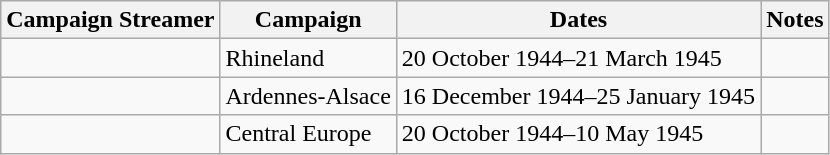<table class="wikitable">
<tr style="background:#efefef;">
<th>Campaign Streamer</th>
<th>Campaign</th>
<th>Dates</th>
<th>Notes</th>
</tr>
<tr>
<td></td>
<td>Rhineland</td>
<td>20 October 1944–21 March 1945</td>
<td></td>
</tr>
<tr>
<td></td>
<td>Ardennes-Alsace</td>
<td>16 December 1944–25 January 1945</td>
<td></td>
</tr>
<tr>
<td></td>
<td>Central Europe</td>
<td>20 October 1944–10 May 1945</td>
<td></td>
</tr>
</table>
